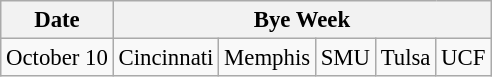<table class="wikitable" style="font-size:95%;">
<tr>
<th>Date</th>
<th colspan="7">Bye Week</th>
</tr>
<tr>
<td>October 10</td>
<td>Cincinnati</td>
<td>Memphis</td>
<td>SMU</td>
<td>Tulsa</td>
<td>UCF</td>
</tr>
</table>
